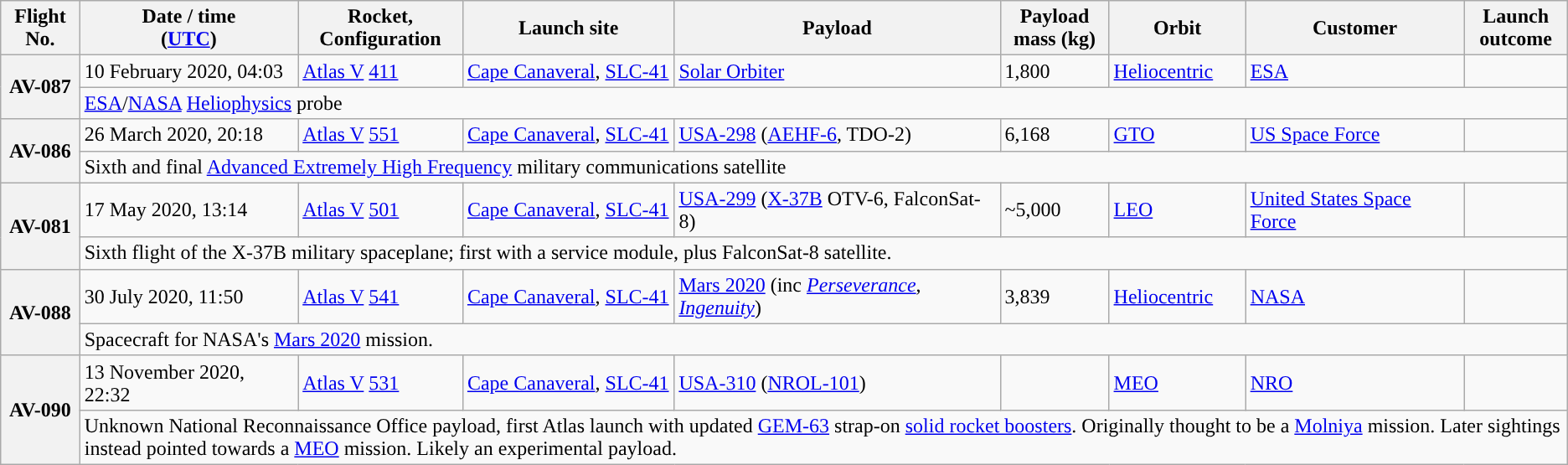<table class="wikitable sticky-header">
<tr>
<th scope="col">Flight No.</th>
<th scope="col">Date / time<br>(<a href='#'>UTC</a>)</th>
<th scope="col">Rocket,<br>Configuration</th>
<th scope="col">Launch site</th>
<th scope="col">Payload</th>
<th scope="col">Payload<br>mass (kg)</th>
<th scope="col">Orbit</th>
<th scope="col">Customer</th>
<th scope="col">Launch<br>outcome</th>
</tr>
<tr>
<th scope="row" rowspan=2 style="text-align:center;">AV-087</th>
<td>10 February 2020, 04:03</td>
<td><a href='#'>Atlas V</a> <a href='#'>411</a></td>
<td><a href='#'>Cape Canaveral</a>, <a href='#'>SLC-41</a></td>
<td><a href='#'>Solar Orbiter</a></td>
<td>1,800</td>
<td><a href='#'>Heliocentric</a></td>
<td><a href='#'>ESA</a></td>
<td></td>
</tr>
<tr>
<td colspan="8"><a href='#'>ESA</a>/<a href='#'>NASA</a> <a href='#'>Heliophysics</a> probe</td>
</tr>
<tr>
<th scope="row" rowspan=2 style="text-align:center;">AV-086</th>
<td>26 March 2020, 20:18</td>
<td><a href='#'>Atlas V</a> <a href='#'>551</a></td>
<td><a href='#'>Cape Canaveral</a>, <a href='#'>SLC-41</a></td>
<td><a href='#'>USA-298</a> (<a href='#'>AEHF-6</a>, TDO-2)</td>
<td>6,168</td>
<td><a href='#'>GTO</a></td>
<td><a href='#'>US Space Force</a></td>
<td></td>
</tr>
<tr>
<td colspan="8">Sixth and final <a href='#'>Advanced Extremely High Frequency</a> military communications satellite</td>
</tr>
<tr>
<th scope="row" rowspan=2 style="text-align:center;">AV-081</th>
<td>17 May 2020, 13:14</td>
<td><a href='#'>Atlas V</a> <a href='#'>501</a></td>
<td><a href='#'>Cape Canaveral</a>, <a href='#'>SLC-41</a></td>
<td><a href='#'>USA-299</a> (<a href='#'>X-37B</a> OTV-6, FalconSat-8)</td>
<td>~5,000</td>
<td><a href='#'>LEO</a></td>
<td><a href='#'>United States Space Force</a></td>
<td></td>
</tr>
<tr>
<td colspan="8">Sixth flight of the X-37B military spaceplane; first with a service module, plus FalconSat-8 satellite.</td>
</tr>
<tr>
<th scope="row" rowspan = 2 style="text-align:center;">AV-088</th>
<td>30 July 2020, 11:50</td>
<td><a href='#'>Atlas V</a> <a href='#'>541</a></td>
<td><a href='#'>Cape Canaveral</a>, <a href='#'>SLC-41</a></td>
<td><a href='#'>Mars 2020</a> (inc <em><a href='#'>Perseverance</a></em>, <em><a href='#'>Ingenuity</a></em>)</td>
<td>3,839</td>
<td><a href='#'>Heliocentric</a></td>
<td><a href='#'>NASA</a></td>
<td></td>
</tr>
<tr>
<td colspan="8">Spacecraft for NASA's <a href='#'>Mars 2020</a> mission.</td>
</tr>
<tr>
<th scope="row" rowspan = 2 style="text-align:center;">AV-090</th>
<td>13 November 2020, 22:32</td>
<td><a href='#'>Atlas V</a> <a href='#'>531</a></td>
<td><a href='#'>Cape Canaveral</a>, <a href='#'>SLC-41</a></td>
<td><a href='#'>USA-310</a> (<a href='#'>NROL-101</a>)</td>
<td></td>
<td><a href='#'>MEO</a></td>
<td><a href='#'>NRO</a></td>
<td></td>
</tr>
<tr>
<td colspan="8">Unknown National Reconnaissance Office payload, first Atlas launch with updated <a href='#'>GEM-63</a> strap-on <a href='#'>solid rocket boosters</a>. Originally thought to be a <a href='#'>Molniya</a> mission. Later sightings instead pointed towards a <a href='#'>MEO</a> mission. Likely an experimental payload.</td>
</tr>
</table>
